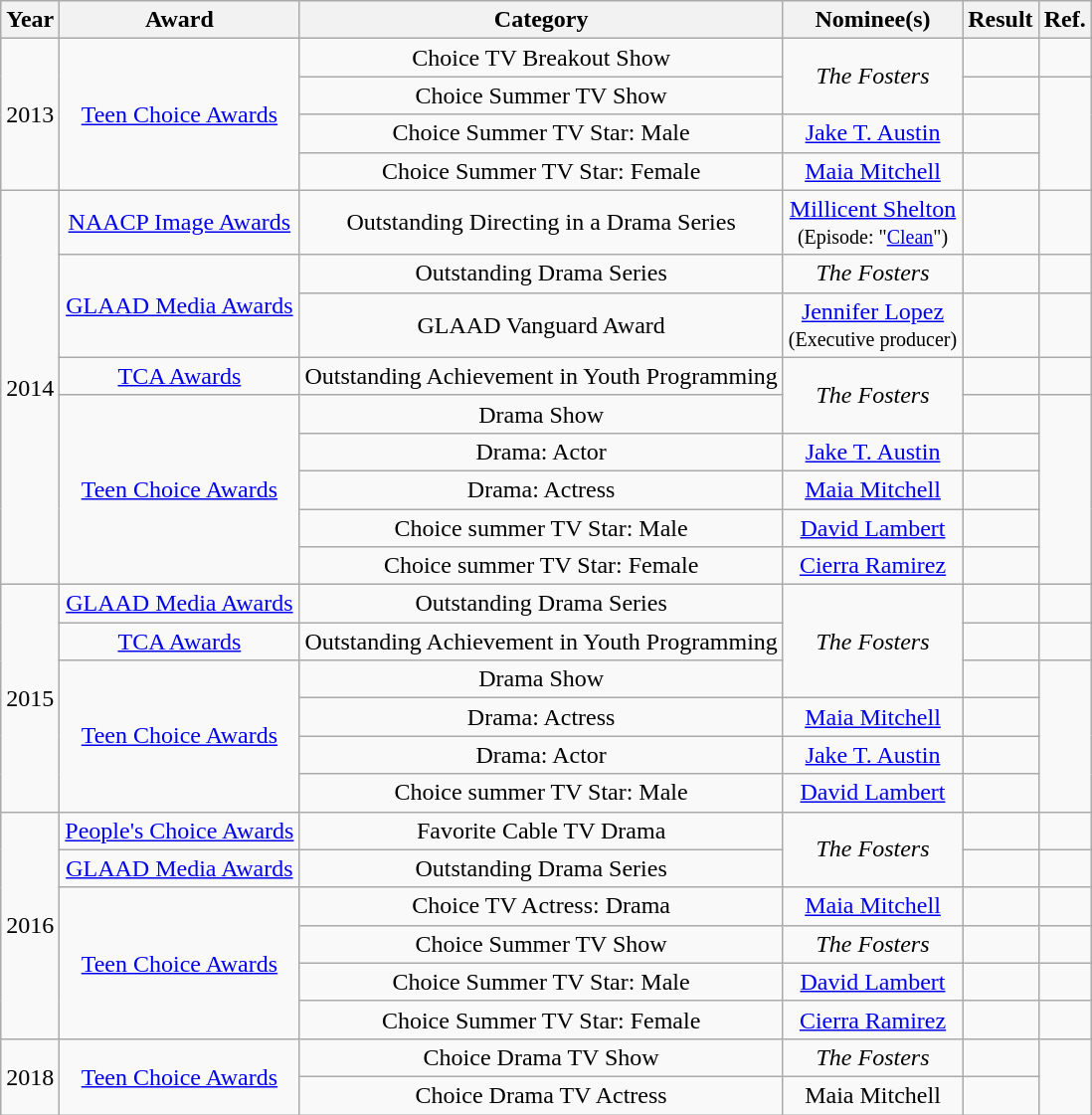<table class="wikitable" rowspan=6; style="text-align: center;">
<tr>
<th scope="col">Year</th>
<th scope="col">Award</th>
<th scope="col">Category</th>
<th scope="col">Nominee(s)</th>
<th scope="col">Result</th>
<th scope="col">Ref.</th>
</tr>
<tr>
<td rowspan="4">2013</td>
<td rowspan="4"><a href='#'>Teen Choice Awards</a></td>
<td>Choice TV Breakout Show</td>
<td rowspan="2"><em>The Fosters</em></td>
<td></td>
<td></td>
</tr>
<tr>
<td>Choice Summer TV Show</td>
<td></td>
<td rowspan="3"></td>
</tr>
<tr>
<td>Choice Summer TV Star: Male</td>
<td><a href='#'>Jake T. Austin</a></td>
<td></td>
</tr>
<tr>
<td>Choice Summer TV Star: Female</td>
<td><a href='#'>Maia Mitchell</a></td>
<td></td>
</tr>
<tr>
<td rowspan="9">2014</td>
<td><a href='#'>NAACP Image Awards</a></td>
<td>Outstanding Directing in a Drama Series</td>
<td><a href='#'>Millicent Shelton</a><br><small>(Episode: "<a href='#'>Clean</a>")</small></td>
<td></td>
<td></td>
</tr>
<tr>
<td rowspan= "2"><a href='#'>GLAAD Media Awards</a></td>
<td>Outstanding Drama Series</td>
<td><em>The Fosters</em></td>
<td></td>
<td></td>
</tr>
<tr>
<td>GLAAD Vanguard Award</td>
<td><a href='#'>Jennifer Lopez</a><br><small>(Executive producer)</small></td>
<td></td>
<td></td>
</tr>
<tr>
<td><a href='#'>TCA Awards</a></td>
<td>Outstanding Achievement in Youth Programming</td>
<td rowspan="2"><em>The Fosters</em></td>
<td></td>
<td></td>
</tr>
<tr>
<td rowspan="5"><a href='#'>Teen Choice Awards</a></td>
<td Choice Television>Drama Show</td>
<td></td>
<td rowspan="5"></td>
</tr>
<tr>
<td Choice Television>Drama: Actor</td>
<td><a href='#'>Jake T. Austin</a></td>
<td></td>
</tr>
<tr>
<td Choice Television>Drama: Actress</td>
<td><a href='#'>Maia Mitchell</a></td>
<td></td>
</tr>
<tr>
<td>Choice summer TV Star: Male</td>
<td><a href='#'>David Lambert</a></td>
<td></td>
</tr>
<tr>
<td>Choice summer TV Star: Female</td>
<td><a href='#'>Cierra Ramirez</a></td>
<td></td>
</tr>
<tr>
<td rowspan="6">2015</td>
<td><a href='#'>GLAAD Media Awards</a></td>
<td>Outstanding Drama Series</td>
<td rowspan="3"><em>The Fosters</em></td>
<td></td>
<td></td>
</tr>
<tr>
<td><a href='#'>TCA Awards</a></td>
<td>Outstanding Achievement in Youth Programming</td>
<td></td>
<td></td>
</tr>
<tr>
<td rowspan="4"><a href='#'>Teen Choice Awards</a></td>
<td Choice Television>Drama Show</td>
<td></td>
<td rowspan="4"></td>
</tr>
<tr>
<td Choice Television>Drama: Actress</td>
<td><a href='#'>Maia Mitchell</a></td>
<td></td>
</tr>
<tr>
<td Choice Television>Drama: Actor</td>
<td><a href='#'>Jake T. Austin</a></td>
<td></td>
</tr>
<tr>
<td Choice Television>Choice summer TV Star: Male</td>
<td><a href='#'>David Lambert</a></td>
<td></td>
</tr>
<tr>
<td rowspan="6">2016</td>
<td><a href='#'>People's Choice Awards</a></td>
<td>Favorite Cable TV Drama</td>
<td rowspan="2"><em>The Fosters</em></td>
<td></td>
<td></td>
</tr>
<tr>
<td><a href='#'>GLAAD Media Awards</a></td>
<td>Outstanding Drama Series</td>
<td></td>
<td></td>
</tr>
<tr>
<td rowspan="4"><a href='#'>Teen Choice Awards</a></td>
<td>Choice TV Actress: Drama</td>
<td><a href='#'>Maia Mitchell</a></td>
<td></td>
<td></td>
</tr>
<tr>
<td>Choice Summer TV Show</td>
<td><em>The Fosters</em></td>
<td></td>
<td></td>
</tr>
<tr>
<td>Choice Summer TV Star: Male</td>
<td><a href='#'>David Lambert</a></td>
<td></td>
<td></td>
</tr>
<tr>
<td>Choice Summer TV Star: Female</td>
<td><a href='#'>Cierra Ramirez</a></td>
<td></td>
<td></td>
</tr>
<tr>
<td rowspan="2">2018</td>
<td rowspan="2"><a href='#'>Teen Choice Awards</a></td>
<td>Choice Drama TV Show</td>
<td><em>The Fosters</em></td>
<td></td>
<td style="text-align:center;" rowspan="2"></td>
</tr>
<tr>
<td>Choice Drama TV Actress</td>
<td>Maia Mitchell</td>
<td></td>
</tr>
</table>
